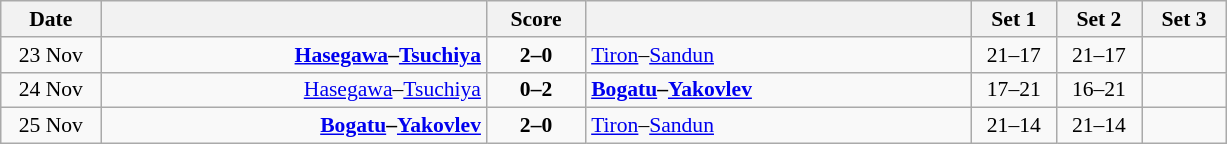<table class="wikitable" style="text-align: center; font-size:90% ">
<tr>
<th width="60">Date</th>
<th align="right" width="250"></th>
<th width="60">Score</th>
<th align="left" width="250"></th>
<th width="50">Set 1</th>
<th width="50">Set 2</th>
<th width="50">Set 3</th>
</tr>
<tr>
<td>23 Nov</td>
<td align=right><strong><a href='#'>Hasegawa</a>–<a href='#'>Tsuchiya</a> </strong></td>
<td align=center><strong>2–0</strong></td>
<td align=left> <a href='#'>Tiron</a>–<a href='#'>Sandun</a></td>
<td>21–17</td>
<td>21–17</td>
<td></td>
</tr>
<tr>
<td>24 Nov</td>
<td align=right><a href='#'>Hasegawa</a>–<a href='#'>Tsuchiya</a> </td>
<td align=center><strong>0–2</strong></td>
<td align=left><strong> <a href='#'>Bogatu</a>–<a href='#'>Yakovlev</a></strong></td>
<td>17–21</td>
<td>16–21</td>
<td></td>
</tr>
<tr>
<td>25 Nov</td>
<td align=right><strong><a href='#'>Bogatu</a>–<a href='#'>Yakovlev</a> </strong></td>
<td align=center><strong>2–0</strong></td>
<td align=left> <a href='#'>Tiron</a>–<a href='#'>Sandun</a></td>
<td>21–14</td>
<td>21–14</td>
<td></td>
</tr>
</table>
